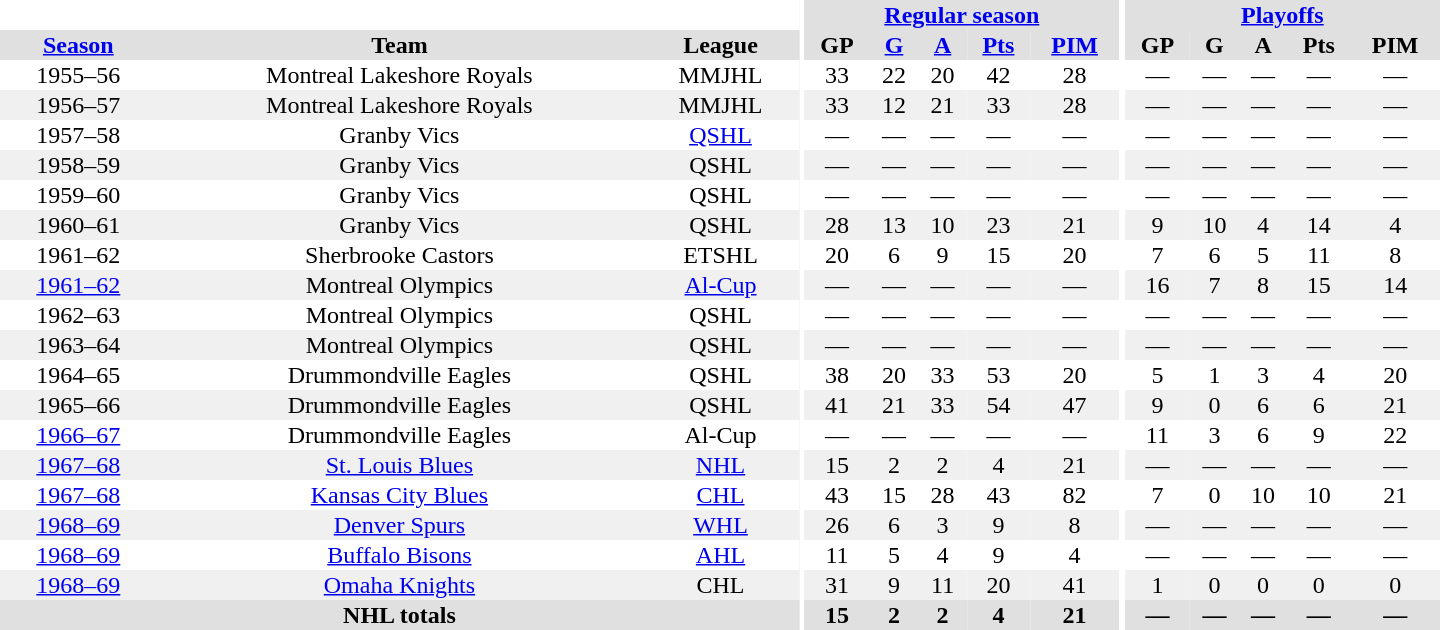<table border="0" cellpadding="1" cellspacing="0" style="text-align:center; width:60em">
<tr bgcolor="#e0e0e0">
<th colspan="3" bgcolor="#ffffff"></th>
<th rowspan="100" bgcolor="#ffffff"></th>
<th colspan="5"><a href='#'>Regular season</a></th>
<th rowspan="100" bgcolor="#ffffff"></th>
<th colspan="5"><a href='#'>Playoffs</a></th>
</tr>
<tr bgcolor="#e0e0e0">
<th><a href='#'>Season</a></th>
<th>Team</th>
<th>League</th>
<th>GP</th>
<th><a href='#'>G</a></th>
<th><a href='#'>A</a></th>
<th><a href='#'>Pts</a></th>
<th><a href='#'>PIM</a></th>
<th>GP</th>
<th>G</th>
<th>A</th>
<th>Pts</th>
<th>PIM</th>
</tr>
<tr>
<td>1955–56</td>
<td>Montreal Lakeshore Royals</td>
<td>MMJHL</td>
<td>33</td>
<td>22</td>
<td>20</td>
<td>42</td>
<td>28</td>
<td>—</td>
<td>—</td>
<td>—</td>
<td>—</td>
<td>—</td>
</tr>
<tr bgcolor="#f0f0f0">
<td>1956–57</td>
<td>Montreal Lakeshore Royals</td>
<td>MMJHL</td>
<td>33</td>
<td>12</td>
<td>21</td>
<td>33</td>
<td>28</td>
<td>—</td>
<td>—</td>
<td>—</td>
<td>—</td>
<td>—</td>
</tr>
<tr>
<td>1957–58</td>
<td>Granby Vics</td>
<td><a href='#'>QSHL</a></td>
<td>—</td>
<td>—</td>
<td>—</td>
<td>—</td>
<td>—</td>
<td>—</td>
<td>—</td>
<td>—</td>
<td>—</td>
<td>—</td>
</tr>
<tr bgcolor="#f0f0f0">
<td>1958–59</td>
<td>Granby Vics</td>
<td>QSHL</td>
<td>—</td>
<td>—</td>
<td>—</td>
<td>—</td>
<td>—</td>
<td>—</td>
<td>—</td>
<td>—</td>
<td>—</td>
<td>—</td>
</tr>
<tr>
<td>1959–60</td>
<td>Granby Vics</td>
<td>QSHL</td>
<td>—</td>
<td>—</td>
<td>—</td>
<td>—</td>
<td>—</td>
<td>—</td>
<td>—</td>
<td>—</td>
<td>—</td>
<td>—</td>
</tr>
<tr bgcolor="#f0f0f0">
<td>1960–61</td>
<td>Granby Vics</td>
<td>QSHL</td>
<td>28</td>
<td>13</td>
<td>10</td>
<td>23</td>
<td>21</td>
<td>9</td>
<td>10</td>
<td>4</td>
<td>14</td>
<td>4</td>
</tr>
<tr>
<td>1961–62</td>
<td>Sherbrooke Castors</td>
<td>ETSHL</td>
<td>20</td>
<td>6</td>
<td>9</td>
<td>15</td>
<td>20</td>
<td>7</td>
<td>6</td>
<td>5</td>
<td>11</td>
<td>8</td>
</tr>
<tr bgcolor="#f0f0f0">
<td><a href='#'>1961–62</a></td>
<td>Montreal Olympics</td>
<td><a href='#'>Al-Cup</a></td>
<td>—</td>
<td>—</td>
<td>—</td>
<td>—</td>
<td>—</td>
<td>16</td>
<td>7</td>
<td>8</td>
<td>15</td>
<td>14</td>
</tr>
<tr>
<td>1962–63</td>
<td>Montreal Olympics</td>
<td>QSHL</td>
<td>—</td>
<td>—</td>
<td>—</td>
<td>—</td>
<td>—</td>
<td>—</td>
<td>—</td>
<td>—</td>
<td>—</td>
<td>—</td>
</tr>
<tr bgcolor="#f0f0f0">
<td>1963–64</td>
<td>Montreal Olympics</td>
<td>QSHL</td>
<td>—</td>
<td>—</td>
<td>—</td>
<td>—</td>
<td>—</td>
<td>—</td>
<td>—</td>
<td>—</td>
<td>—</td>
<td>—</td>
</tr>
<tr>
<td>1964–65</td>
<td>Drummondville Eagles</td>
<td>QSHL</td>
<td>38</td>
<td>20</td>
<td>33</td>
<td>53</td>
<td>20</td>
<td>5</td>
<td>1</td>
<td>3</td>
<td>4</td>
<td>20</td>
</tr>
<tr bgcolor="#f0f0f0">
<td>1965–66</td>
<td>Drummondville Eagles</td>
<td>QSHL</td>
<td>41</td>
<td>21</td>
<td>33</td>
<td>54</td>
<td>47</td>
<td>9</td>
<td>0</td>
<td>6</td>
<td>6</td>
<td>21</td>
</tr>
<tr>
<td><a href='#'>1966–67</a></td>
<td>Drummondville Eagles</td>
<td>Al-Cup</td>
<td>—</td>
<td>—</td>
<td>—</td>
<td>—</td>
<td>—</td>
<td>11</td>
<td>3</td>
<td>6</td>
<td>9</td>
<td>22</td>
</tr>
<tr bgcolor="#f0f0f0">
<td><a href='#'>1967–68</a></td>
<td><a href='#'>St. Louis Blues</a></td>
<td><a href='#'>NHL</a></td>
<td>15</td>
<td>2</td>
<td>2</td>
<td>4</td>
<td>21</td>
<td>—</td>
<td>—</td>
<td>—</td>
<td>—</td>
<td>—</td>
</tr>
<tr>
<td><a href='#'>1967–68</a></td>
<td><a href='#'>Kansas City Blues</a></td>
<td><a href='#'>CHL</a></td>
<td>43</td>
<td>15</td>
<td>28</td>
<td>43</td>
<td>82</td>
<td>7</td>
<td>0</td>
<td>10</td>
<td>10</td>
<td>21</td>
</tr>
<tr bgcolor="#f0f0f0">
<td><a href='#'>1968–69</a></td>
<td><a href='#'>Denver Spurs</a></td>
<td><a href='#'>WHL</a></td>
<td>26</td>
<td>6</td>
<td>3</td>
<td>9</td>
<td>8</td>
<td>—</td>
<td>—</td>
<td>—</td>
<td>—</td>
<td>—</td>
</tr>
<tr>
<td><a href='#'>1968–69</a></td>
<td><a href='#'>Buffalo Bisons</a></td>
<td><a href='#'>AHL</a></td>
<td>11</td>
<td>5</td>
<td>4</td>
<td>9</td>
<td>4</td>
<td>—</td>
<td>—</td>
<td>—</td>
<td>—</td>
<td>—</td>
</tr>
<tr bgcolor="#f0f0f0">
<td><a href='#'>1968–69</a></td>
<td><a href='#'>Omaha Knights</a></td>
<td>CHL</td>
<td>31</td>
<td>9</td>
<td>11</td>
<td>20</td>
<td>41</td>
<td>1</td>
<td>0</td>
<td>0</td>
<td>0</td>
<td>0</td>
</tr>
<tr bgcolor="#e0e0e0">
<th colspan="3">NHL totals</th>
<th>15</th>
<th>2</th>
<th>2</th>
<th>4</th>
<th>21</th>
<th>—</th>
<th>—</th>
<th>—</th>
<th>—</th>
<th>—</th>
</tr>
</table>
